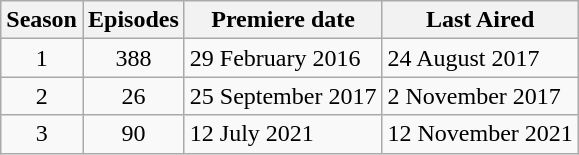<table class="wikitable" style="text-align:left;">
<tr>
<th>Season</th>
<th>Episodes</th>
<th>Premiere date</th>
<th>Last Aired</th>
</tr>
<tr>
<td style="text-align: center;">1</td>
<td style="text-align: center;">388</td>
<td>29 February 2016</td>
<td>24 August 2017</td>
</tr>
<tr>
<td style="text-align: center;">2</td>
<td style="text-align: center;">26</td>
<td>25 September 2017</td>
<td>2 November 2017</td>
</tr>
<tr>
<td style="text-align: center;">3</td>
<td style="text-align: center;">90</td>
<td>12 July 2021</td>
<td>12 November 2021</td>
</tr>
</table>
